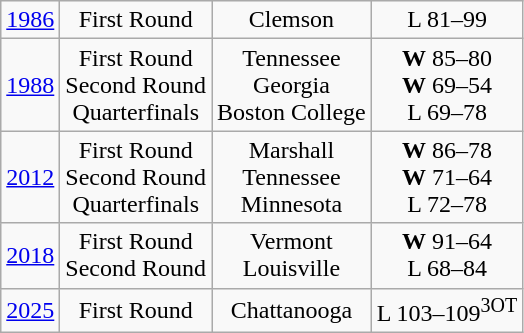<table class="wikitable">
<tr align="center">
<td><a href='#'>1986</a></td>
<td>First Round</td>
<td>Clemson</td>
<td>L 81–99</td>
</tr>
<tr align="center">
<td><a href='#'>1988</a></td>
<td>First Round<br>Second Round<br>Quarterfinals</td>
<td>Tennessee<br>Georgia<br>Boston College</td>
<td><strong>W</strong> 85–80<br><strong>W</strong> 69–54<br>L 69–78</td>
</tr>
<tr align="center">
<td><a href='#'>2012</a></td>
<td>First Round<br>Second Round<br>Quarterfinals</td>
<td>Marshall<br>Tennessee<br>Minnesota</td>
<td><strong>W</strong> 86–78<br><strong>W</strong> 71–64<br>L 72–78</td>
</tr>
<tr align="center">
<td><a href='#'>2018</a></td>
<td>First Round<br>Second Round</td>
<td>Vermont<br>Louisville</td>
<td><strong>W</strong> 91–64<br>L 68–84</td>
</tr>
<tr align="center">
<td><a href='#'>2025</a></td>
<td>First Round</td>
<td>Chattanooga</td>
<td>L 103–109<sup>3OT</sup></td>
</tr>
</table>
